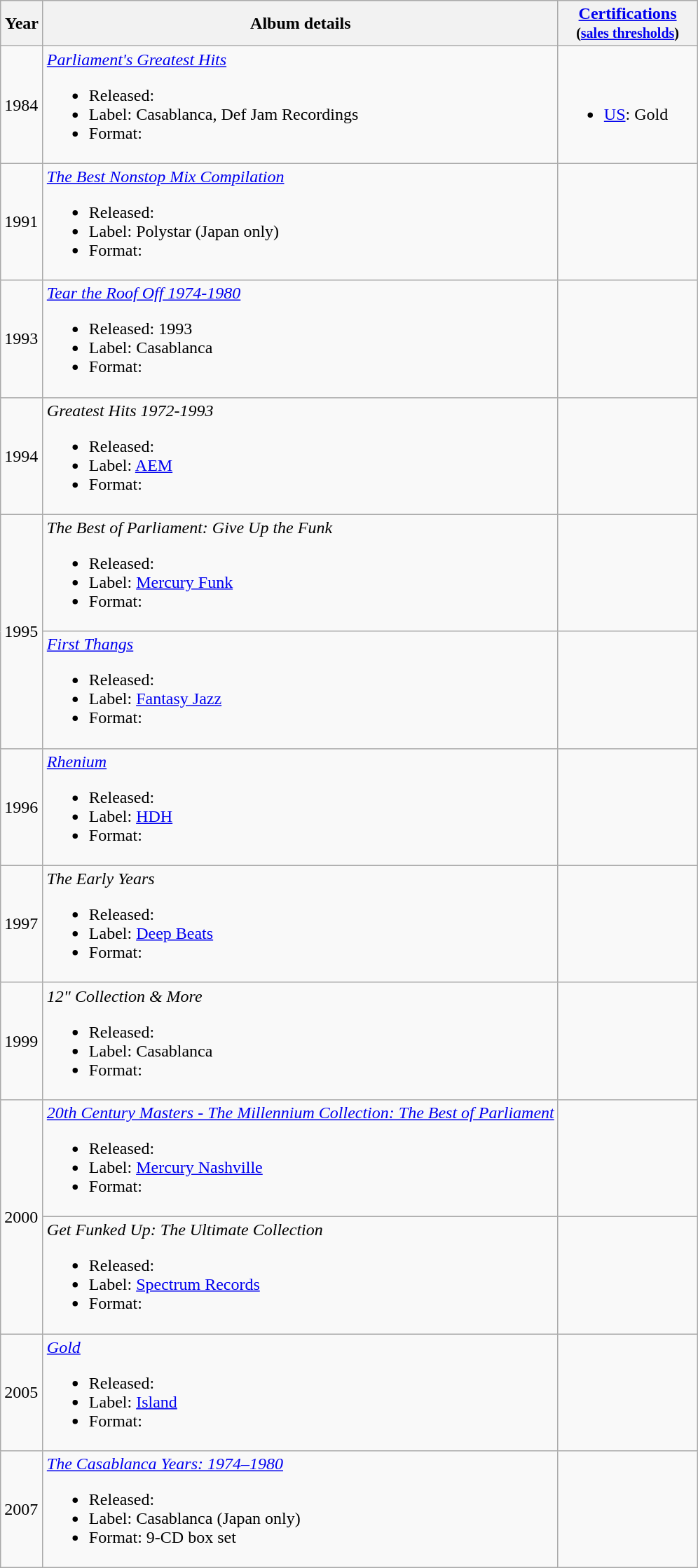<table class="wikitable">
<tr>
<th width="33">Year</th>
<th>Album details</th>
<th width="125"><a href='#'>Certifications</a><br><small>(<a href='#'>sales thresholds</a>)</small></th>
</tr>
<tr>
<td>1984</td>
<td><em><a href='#'>Parliament's Greatest Hits</a></em><br><ul><li>Released:</li><li>Label: Casablanca, Def Jam Recordings</li><li>Format:</li></ul></td>
<td><br><ul><li><a href='#'>US</a>: Gold</li></ul></td>
</tr>
<tr>
<td>1991</td>
<td><em><a href='#'>The Best Nonstop Mix Compilation</a></em><br><ul><li>Released:</li><li>Label: Polystar (Japan only)</li><li>Format:</li></ul></td>
<td></td>
</tr>
<tr>
<td>1993</td>
<td><em><a href='#'>Tear the Roof Off 1974-1980</a></em><br><ul><li>Released: 1993</li><li>Label: Casablanca</li><li>Format:</li></ul></td>
<td></td>
</tr>
<tr>
<td>1994</td>
<td><em>Greatest Hits 1972-1993</em><br><ul><li>Released:</li><li>Label: <a href='#'>AEM</a></li><li>Format:</li></ul></td>
<td></td>
</tr>
<tr>
<td rowspan=2>1995</td>
<td><em>The Best of Parliament: Give Up the Funk</em><br><ul><li>Released:</li><li>Label: <a href='#'>Mercury Funk</a></li><li>Format:</li></ul></td>
<td></td>
</tr>
<tr>
<td><em><a href='#'>First Thangs</a></em><br><ul><li>Released:</li><li>Label: <a href='#'>Fantasy Jazz</a></li><li>Format:</li></ul></td>
<td></td>
</tr>
<tr>
<td>1996</td>
<td><em><a href='#'>Rhenium</a></em><br><ul><li>Released:</li><li>Label: <a href='#'>HDH</a></li><li>Format:</li></ul></td>
<td></td>
</tr>
<tr>
<td>1997</td>
<td><em>The Early Years</em><br><ul><li>Released:</li><li>Label: <a href='#'>Deep Beats</a></li><li>Format:</li></ul></td>
<td></td>
</tr>
<tr>
<td>1999</td>
<td><em>12" Collection & More</em><br><ul><li>Released:</li><li>Label: Casablanca</li><li>Format:</li></ul></td>
<td></td>
</tr>
<tr>
<td rowspan=2>2000</td>
<td><em><a href='#'>20th Century Masters - The Millennium Collection: The Best of Parliament</a></em><br><ul><li>Released:</li><li>Label: <a href='#'>Mercury Nashville</a></li><li>Format:</li></ul></td>
<td></td>
</tr>
<tr>
<td><em>Get Funked Up: The Ultimate Collection</em><br><ul><li>Released:</li><li>Label: <a href='#'>Spectrum Records</a></li><li>Format:</li></ul></td>
<td></td>
</tr>
<tr>
<td>2005</td>
<td><em><a href='#'>Gold</a></em><br><ul><li>Released:</li><li>Label: <a href='#'>Island</a></li><li>Format:</li></ul></td>
<td></td>
</tr>
<tr>
<td>2007</td>
<td><em><a href='#'>The Casablanca Years: 1974–1980</a></em><br><ul><li>Released:</li><li>Label: Casablanca (Japan only)</li><li>Format: 9-CD box set</li></ul></td>
<td></td>
</tr>
</table>
